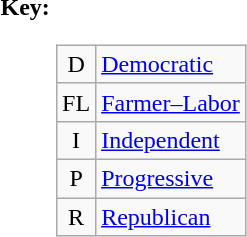<table>
<tr valign=top>
<th>Key:</th>
<td><br><table class=wikitable>
<tr>
<td align=center >D</td>
<td><a href='#'>Democratic</a></td>
</tr>
<tr>
<td align=center >FL</td>
<td><a href='#'>Farmer–Labor</a></td>
</tr>
<tr>
<td align=center >I</td>
<td><a href='#'>Independent</a></td>
</tr>
<tr>
<td align=center >P</td>
<td><a href='#'>Progressive</a></td>
</tr>
<tr>
<td align=center >R</td>
<td><a href='#'>Republican</a></td>
</tr>
</table>
</td>
</tr>
</table>
